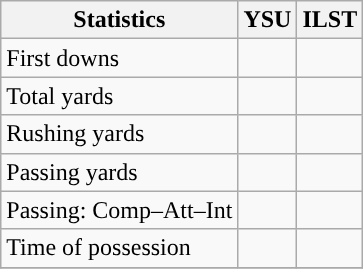<table class="wikitable" style="float: left;">
<tr>
<th>Statistics</th>
<th>YSU</th>
<th>ILST</th>
</tr>
<tr>
<td>First downs</td>
<td></td>
<td></td>
</tr>
<tr>
<td>Total yards</td>
<td></td>
<td></td>
</tr>
<tr>
<td>Rushing yards</td>
<td></td>
<td></td>
</tr>
<tr>
<td>Passing yards</td>
<td></td>
<td></td>
</tr>
<tr>
<td>Passing: Comp–Att–Int</td>
<td></td>
<td></td>
</tr>
<tr>
<td>Time of possession</td>
<td></td>
<td></td>
</tr>
<tr>
</tr>
</table>
